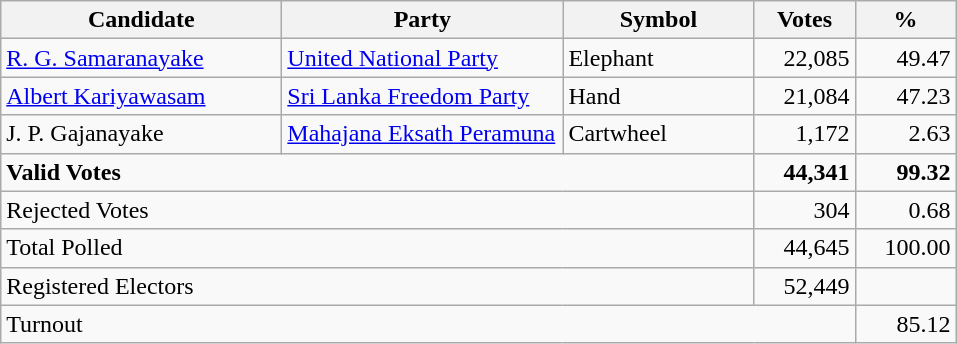<table class="wikitable" border="1" style="text-align:right;">
<tr>
<th align=left width="180">Candidate</th>
<th align=left width="180">Party</th>
<th align=left width="120">Symbol</th>
<th align=left width="60">Votes</th>
<th align=left width="60">%</th>
</tr>
<tr>
<td align=left><a href='#'>R. G. Samaranayake</a></td>
<td align=left><a href='#'>United National Party</a></td>
<td align=left>Elephant</td>
<td>22,085</td>
<td>49.47</td>
</tr>
<tr>
<td align=left><a href='#'>Albert Kariyawasam</a></td>
<td align=left><a href='#'>Sri Lanka Freedom Party</a></td>
<td align=left>Hand</td>
<td>21,084</td>
<td>47.23</td>
</tr>
<tr>
<td align=left>J. P. Gajanayake</td>
<td align=left><a href='#'>Mahajana Eksath Peramuna</a></td>
<td align=left>Cartwheel</td>
<td>1,172</td>
<td>2.63</td>
</tr>
<tr>
<td align=left colspan=3><strong>Valid Votes</strong></td>
<td><strong>44,341</strong></td>
<td><strong>99.32</strong></td>
</tr>
<tr>
<td align=left colspan=3>Rejected Votes</td>
<td>304</td>
<td>0.68</td>
</tr>
<tr>
<td align=left colspan=3>Total Polled</td>
<td>44,645</td>
<td>100.00</td>
</tr>
<tr>
<td align=left colspan=3>Registered Electors</td>
<td>52,449</td>
<td></td>
</tr>
<tr>
<td align=left colspan=4>Turnout</td>
<td>85.12</td>
</tr>
</table>
